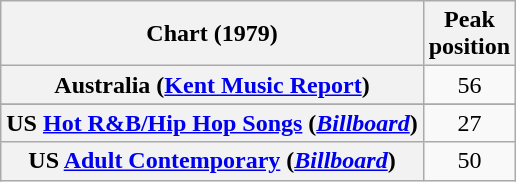<table class="wikitable sortable plainrowheaders" style="text-align:center">
<tr>
<th>Chart (1979)</th>
<th>Peak<br>position</th>
</tr>
<tr>
<th scope="row">Australia (<a href='#'>Kent Music Report</a>)</th>
<td>56</td>
</tr>
<tr>
</tr>
<tr>
</tr>
<tr>
<th scope=row>US <a href='#'>Hot R&B/Hip Hop Songs</a> (<em><a href='#'>Billboard</a></em>)</th>
<td>27</td>
</tr>
<tr>
<th scope=row>US <a href='#'>Adult Contemporary</a> (<em><a href='#'>Billboard</a></em>)</th>
<td>50</td>
</tr>
</table>
